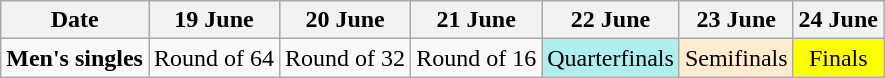<table class="wikitable" style="text-align:center">
<tr>
<th>Date</th>
<th>19 June</th>
<th>20 June</th>
<th>21 June</th>
<th>22 June</th>
<th>23 June</th>
<th>24 June</th>
</tr>
<tr>
<td align="left"><strong>Men's singles</strong></td>
<td>Round of 64</td>
<td>Round of 32</td>
<td>Round of 16</td>
<td bgcolor="#afeeee">Quarterfinals</td>
<td bgcolor="#ffebcd">Semifinals</td>
<td bgcolor="#FFFF00">Finals</td>
</tr>
</table>
